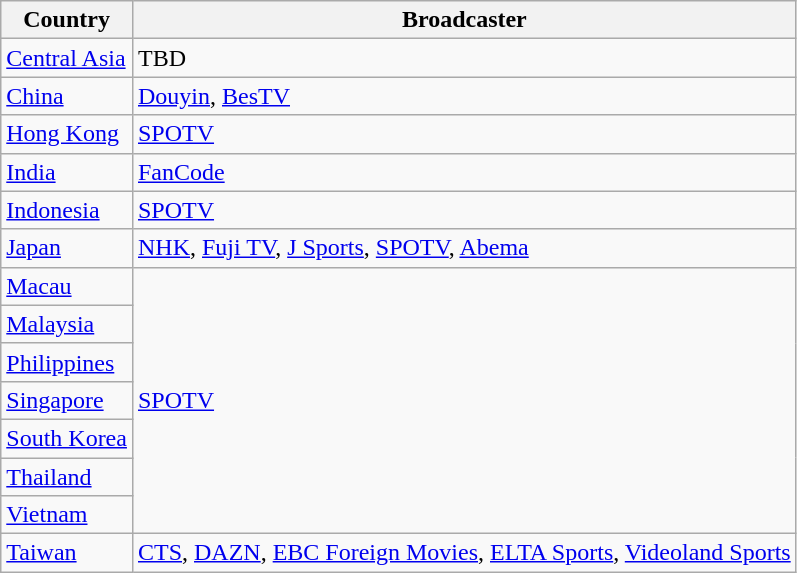<table class="wikitable">
<tr>
<th>Country</th>
<th>Broadcaster</th>
</tr>
<tr>
<td><a href='#'>Central Asia</a></td>
<td>TBD</td>
</tr>
<tr>
<td> <a href='#'>China</a></td>
<td><a href='#'>Douyin</a>, <a href='#'>BesTV</a></td>
</tr>
<tr>
<td> <a href='#'>Hong Kong</a></td>
<td><a href='#'>SPOTV</a></td>
</tr>
<tr>
<td> <a href='#'>India</a></td>
<td><a href='#'>FanCode</a></td>
</tr>
<tr>
<td> <a href='#'>Indonesia</a></td>
<td><a href='#'>SPOTV</a></td>
</tr>
<tr>
<td> <a href='#'>Japan</a></td>
<td><a href='#'>NHK</a>, <a href='#'>Fuji TV</a>, <a href='#'>J Sports</a>, <a href='#'>SPOTV</a>, <a href='#'>Abema</a></td>
</tr>
<tr>
<td> <a href='#'>Macau</a></td>
<td rowspan="7"><a href='#'>SPOTV</a></td>
</tr>
<tr>
<td> <a href='#'>Malaysia</a></td>
</tr>
<tr>
<td> <a href='#'>Philippines</a></td>
</tr>
<tr>
<td> <a href='#'>Singapore</a></td>
</tr>
<tr>
<td> <a href='#'>South Korea</a></td>
</tr>
<tr>
<td> <a href='#'>Thailand</a></td>
</tr>
<tr>
<td> <a href='#'>Vietnam</a></td>
</tr>
<tr>
<td> <a href='#'>Taiwan</a></td>
<td><a href='#'>CTS</a>, <a href='#'>DAZN</a>, <a href='#'>EBC Foreign Movies</a>, <a href='#'>ELTA Sports</a>, <a href='#'>Videoland Sports</a></td>
</tr>
</table>
